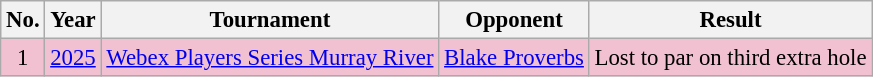<table class="wikitable" style="font-size:95%;">
<tr>
<th>No.</th>
<th>Year</th>
<th>Tournament</th>
<th>Opponent</th>
<th>Result</th>
</tr>
<tr style="background:#F2C1D1;">
<td align=center>1</td>
<td><a href='#'>2025</a></td>
<td><a href='#'>Webex Players Series Murray River</a></td>
<td> <a href='#'>Blake Proverbs</a></td>
<td>Lost to par on third extra hole</td>
</tr>
</table>
